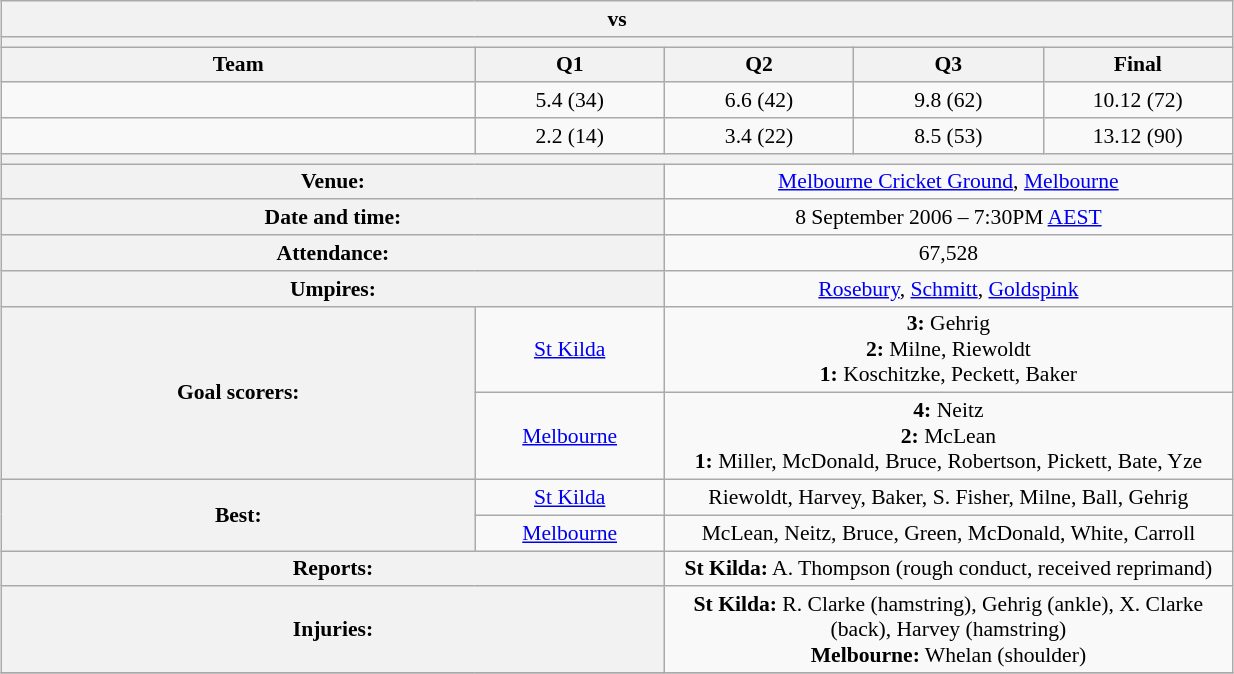<table class="wikitable" style="font-size:90%; text-align:center; width:65%; margin:1em auto;">
<tr>
<th colspan="5"> vs </th>
</tr>
<tr>
<th colspan="5"></th>
</tr>
<tr>
<th width=25%>Team</th>
<th width=10%>Q1</th>
<th width=10%>Q2</th>
<th width=10%>Q3</th>
<th width=10%>Final</th>
</tr>
<tr>
<td></td>
<td>5.4 (34)</td>
<td>6.6 (42)</td>
<td>9.8 (62)</td>
<td>10.12 (72)</td>
</tr>
<tr>
<td></td>
<td>2.2 (14)</td>
<td>3.4 (22)</td>
<td>8.5 (53)</td>
<td>13.12 (90)</td>
</tr>
<tr>
<th colspan="5"></th>
</tr>
<tr>
<th colspan="2">Venue:</th>
<td colspan="3"><a href='#'>Melbourne Cricket Ground</a>, <a href='#'>Melbourne</a></td>
</tr>
<tr>
<th colspan="2">Date and time:</th>
<td colspan="3">8 September 2006 – 7:30PM <a href='#'>AEST</a></td>
</tr>
<tr>
<th colspan="2">Attendance:</th>
<td colspan="3">67,528</td>
</tr>
<tr>
<th colspan="2">Umpires:</th>
<td colspan="3"><a href='#'>Rosebury</a>, <a href='#'>Schmitt</a>, <a href='#'>Goldspink</a></td>
</tr>
<tr>
<th rowspan="2">Goal scorers:</th>
<td><a href='#'>St Kilda</a></td>
<td colspan="3"><strong>3:</strong> Gehrig<br><strong>2:</strong> Milne, Riewoldt<br><strong>1:</strong> Koschitzke, Peckett, Baker</td>
</tr>
<tr>
<td><a href='#'>Melbourne</a></td>
<td colspan="3"><strong>4:</strong> Neitz<br><strong>2:</strong> McLean<br><strong>1:</strong> Miller, McDonald, Bruce, Robertson, Pickett, Bate, Yze</td>
</tr>
<tr>
<th rowspan="2">Best:</th>
<td><a href='#'>St Kilda</a></td>
<td colspan="3">Riewoldt, Harvey, Baker, S. Fisher, Milne, Ball, Gehrig</td>
</tr>
<tr>
<td><a href='#'>Melbourne</a></td>
<td colspan="3">McLean, Neitz, Bruce, Green, McDonald, White, Carroll</td>
</tr>
<tr>
<th colspan="2">Reports:</th>
<td colspan="3"><strong>St Kilda:</strong> A. Thompson (rough conduct, received reprimand)</td>
</tr>
<tr>
<th colspan="2">Injuries:</th>
<td colspan="3"><strong>St Kilda:</strong> R. Clarke (hamstring), Gehrig (ankle), X. Clarke (back), Harvey (hamstring)<br><strong>Melbourne:</strong> Whelan (shoulder)</td>
</tr>
<tr>
</tr>
</table>
